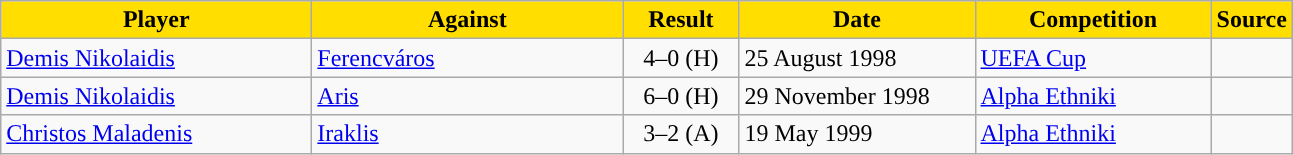<table class="wikitable">
<tr>
<th width=200 style="background:#FFDE00">Player</th>
<th width=200 style="background:#FFDE00">Against</th>
<th width=70 style="background:#FFDE00">Result</th>
<th width=150 style="background:#FFDE00">Date</th>
<th width=150 style="background:#FFDE00">Competition</th>
<th style="background:#FFDE00">Source</th>
</tr>
<tr>
<td> <a href='#'>Demis Nikolaidis</a></td>
<td> <a href='#'>Ferencváros</a></td>
<td align=center>4–0 (H)</td>
<td>25 August 1998</td>
<td><a href='#'>UEFA Cup</a></td>
<td align=center></td>
</tr>
<tr>
<td> <a href='#'>Demis Nikolaidis</a></td>
<td> <a href='#'>Aris</a></td>
<td align=center>6–0 (H)</td>
<td>29 November 1998</td>
<td><a href='#'>Alpha Ethniki</a></td>
<td align=center></td>
</tr>
<tr>
<td> <a href='#'>Christos Maladenis</a></td>
<td> <a href='#'>Iraklis</a></td>
<td align=center>3–2 (A)</td>
<td>19 May 1999</td>
<td><a href='#'>Alpha Ethniki</a></td>
<td align=center></td>
</tr>
</table>
